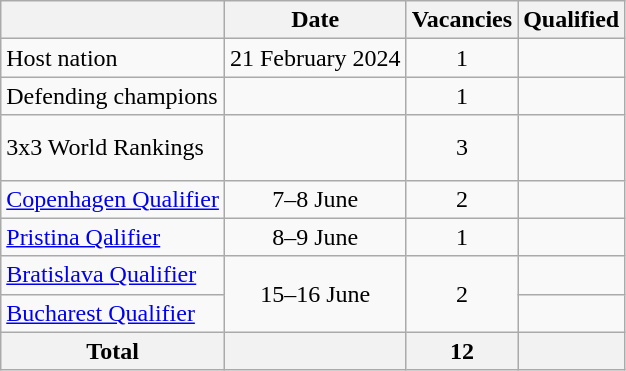<table class="wikitable">
<tr>
<th></th>
<th>Date</th>
<th>Vacancies</th>
<th>Qualified</th>
</tr>
<tr>
<td>Host nation</td>
<td>21 February 2024</td>
<td align="center">1</td>
<td></td>
</tr>
<tr>
<td>Defending champions</td>
<td></td>
<td align="center">1</td>
<td></td>
</tr>
<tr>
<td>3x3 World Rankings</td>
<td></td>
<td align="center">3</td>
<td><br><br></td>
</tr>
<tr>
<td> <a href='#'>Copenhagen Qualifier</a></td>
<td align="center">7–8 June</td>
<td align=center>2</td>
<td><br></td>
</tr>
<tr>
<td> <a href='#'>Pristina Qalifier</a></td>
<td align="center">8–9 June</td>
<td align=center>1</td>
<td></td>
</tr>
<tr>
<td> <a href='#'>Bratislava Qualifier</a></td>
<td rowspan=2 align=center>15–16 June</td>
<td rowspan=2 align=center>2</td>
<td><br></td>
</tr>
<tr>
<td> <a href='#'>Bucharest Qualifier</a></td>
<td><br></td>
</tr>
<tr>
<th>Total</th>
<th></th>
<th>12</th>
<th></th>
</tr>
</table>
